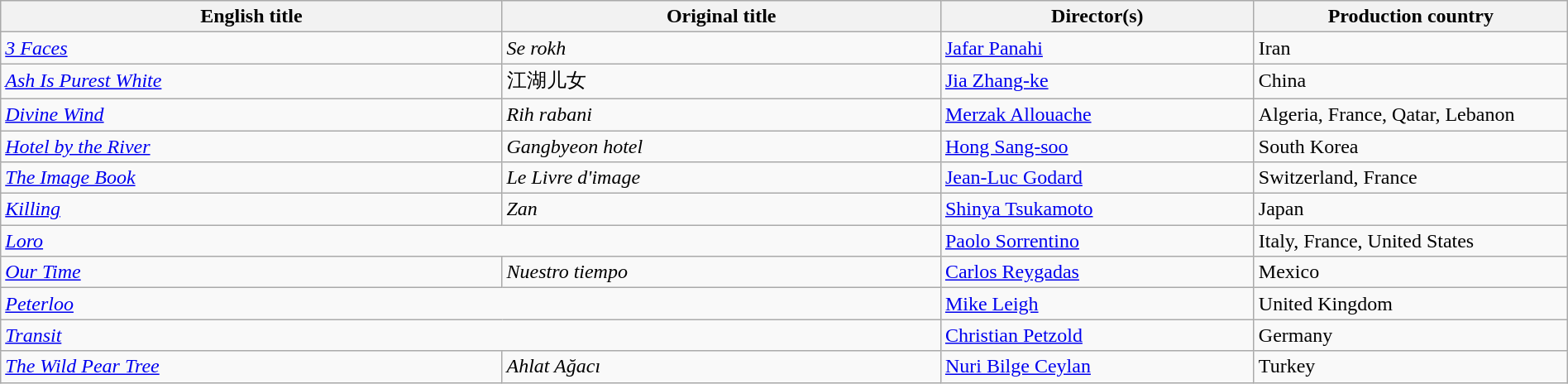<table class="wikitable" width=100%>
<tr>
<th scope="col" width="32%">English title</th>
<th scope="col" width="28%">Original title</th>
<th scope="col" width="20%">Director(s)</th>
<th scope="col" width="20%">Production country</th>
</tr>
<tr>
<td><em><a href='#'>3 Faces</a></em></td>
<td><em>Se rokh</em></td>
<td><a href='#'>Jafar Panahi</a></td>
<td>Iran</td>
</tr>
<tr>
<td><em><a href='#'>Ash Is Purest White</a></em></td>
<td>江湖儿女</td>
<td><a href='#'>Jia Zhang-ke</a></td>
<td>China</td>
</tr>
<tr>
<td><em><a href='#'>Divine Wind</a></em></td>
<td><em>Rih rabani</em></td>
<td><a href='#'>Merzak Allouache</a></td>
<td>Algeria, France, Qatar, Lebanon</td>
</tr>
<tr>
<td><em><a href='#'>Hotel by the River</a></em></td>
<td><em>Gangbyeon hotel</em></td>
<td><a href='#'>Hong Sang-soo</a></td>
<td>South Korea</td>
</tr>
<tr>
<td><em><a href='#'>The Image Book</a></em></td>
<td><em>Le Livre d'image</em></td>
<td><a href='#'>Jean-Luc Godard</a></td>
<td>Switzerland, France</td>
</tr>
<tr>
<td><em><a href='#'>Killing</a></em></td>
<td><em>Zan</em></td>
<td><a href='#'>Shinya Tsukamoto</a></td>
<td>Japan</td>
</tr>
<tr>
<td colspan=2><em><a href='#'>Loro</a></em></td>
<td><a href='#'>Paolo Sorrentino</a></td>
<td>Italy, France, United States</td>
</tr>
<tr>
<td><em><a href='#'>Our Time</a></em></td>
<td><em>Nuestro tiempo</em></td>
<td><a href='#'>Carlos Reygadas</a></td>
<td>Mexico</td>
</tr>
<tr>
<td colspan=2><em><a href='#'>Peterloo</a></em></td>
<td><a href='#'>Mike Leigh</a></td>
<td>United Kingdom</td>
</tr>
<tr>
<td colspan=2><em><a href='#'>Transit</a></em></td>
<td><a href='#'>Christian Petzold</a></td>
<td>Germany</td>
</tr>
<tr>
<td><em><a href='#'>The Wild Pear Tree</a></em></td>
<td><em>Ahlat Ağacı</em></td>
<td><a href='#'>Nuri Bilge Ceylan</a></td>
<td>Turkey</td>
</tr>
</table>
